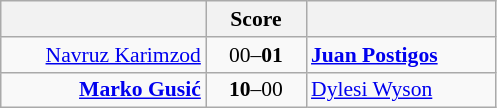<table class="wikitable" style="text-align: center; font-size:90% ">
<tr>
<th align="right" width="130"></th>
<th width="60">Score</th>
<th align="left" width="120"></th>
</tr>
<tr>
<td align=right><a href='#'>Navruz Karimzod</a> </td>
<td align=center>00–<strong>01</strong></td>
<td align=left> <strong><a href='#'>Juan Postigos</a></strong></td>
</tr>
<tr>
<td align=right><strong><a href='#'>Marko Gusić</a></strong> </td>
<td align=center><strong>10</strong>–00</td>
<td align=left> <a href='#'>Dylesi Wyson</a></td>
</tr>
</table>
